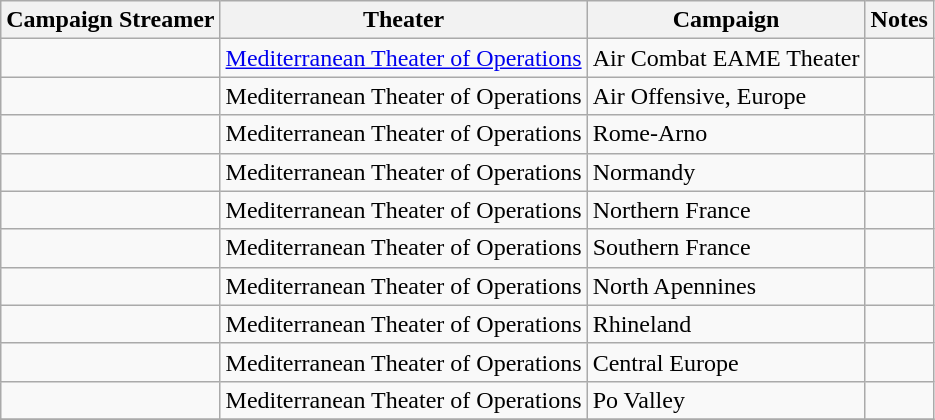<table class="wikitable">
<tr>
<th>Campaign Streamer</th>
<th>Theater</th>
<th>Campaign</th>
<th>Notes</th>
</tr>
<tr>
<td></td>
<td><a href='#'>Mediterranean Theater of Operations</a></td>
<td>Air Combat EAME Theater</td>
<td></td>
</tr>
<tr>
<td></td>
<td>Mediterranean Theater of Operations</td>
<td>Air Offensive, Europe</td>
<td></td>
</tr>
<tr>
<td></td>
<td>Mediterranean Theater of Operations</td>
<td>Rome-Arno</td>
<td></td>
</tr>
<tr>
<td></td>
<td>Mediterranean Theater of Operations</td>
<td>Normandy</td>
<td></td>
</tr>
<tr>
<td></td>
<td>Mediterranean Theater of Operations</td>
<td>Northern France</td>
<td></td>
</tr>
<tr>
<td></td>
<td>Mediterranean Theater of Operations</td>
<td>Southern France</td>
<td></td>
</tr>
<tr>
<td></td>
<td>Mediterranean Theater of Operations</td>
<td>North Apennines</td>
<td></td>
</tr>
<tr>
<td></td>
<td>Mediterranean Theater of Operations</td>
<td>Rhineland</td>
<td></td>
</tr>
<tr>
<td></td>
<td>Mediterranean Theater of Operations</td>
<td>Central Europe</td>
<td></td>
</tr>
<tr>
<td></td>
<td>Mediterranean Theater of Operations</td>
<td>Po Valley</td>
<td></td>
</tr>
<tr>
</tr>
</table>
